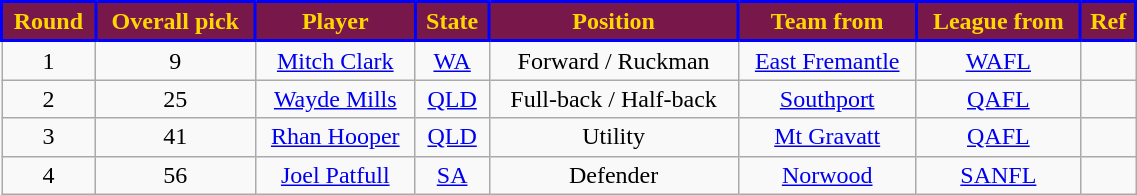<table class="wikitable" style="text-align:center; font-size:100%; width:60%;">
<tr style="color:gold;">
<th style="background:#78184A; border: solid blue 2px;">Round</th>
<th style="background:#78184A; border: solid blue 2px;">Overall pick</th>
<th style="background:#78184A; border: solid blue 2px;">Player</th>
<th style="background:#78184A; border: solid blue 2px;">State</th>
<th style="background:#78184A; border: solid blue 2px;">Position</th>
<th style="background:#78184A; border: solid blue 2px;">Team from</th>
<th style="background:#78184A; border: solid blue 2px;">League from</th>
<th style="background:#78184A; border: solid blue 2px;">Ref</th>
</tr>
<tr>
<td>1</td>
<td>9</td>
<td><a href='#'>Mitch Clark</a></td>
<td><a href='#'>WA</a></td>
<td>Forward / Ruckman</td>
<td><a href='#'>East Fremantle</a></td>
<td><a href='#'>WAFL</a></td>
<td></td>
</tr>
<tr>
<td>2</td>
<td>25</td>
<td><a href='#'>Wayde Mills</a></td>
<td><a href='#'>QLD</a></td>
<td>Full-back / Half-back</td>
<td><a href='#'>Southport</a></td>
<td><a href='#'>QAFL</a></td>
<td></td>
</tr>
<tr>
<td>3</td>
<td>41</td>
<td><a href='#'>Rhan Hooper</a></td>
<td><a href='#'>QLD</a></td>
<td>Utility</td>
<td><a href='#'>Mt Gravatt</a></td>
<td><a href='#'>QAFL</a></td>
<td></td>
</tr>
<tr>
<td>4</td>
<td>56</td>
<td><a href='#'>Joel Patfull</a></td>
<td><a href='#'>SA</a></td>
<td>Defender</td>
<td><a href='#'>Norwood</a></td>
<td><a href='#'>SANFL</a></td>
<td></td>
</tr>
</table>
